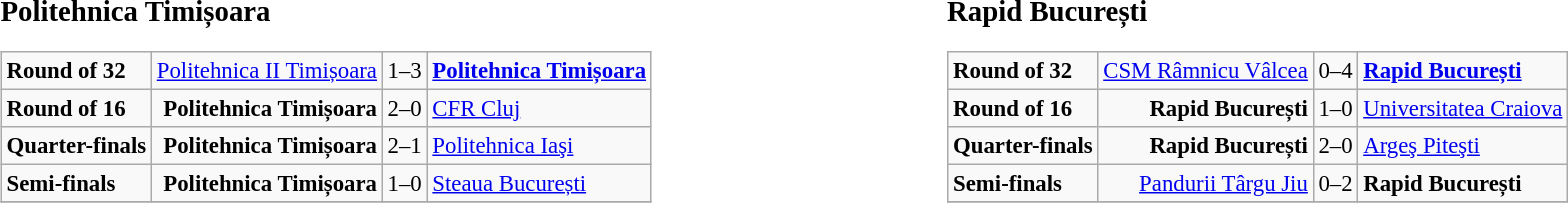<table width=100%>
<tr>
<td width=50% valign=top><br><big><strong>Politehnica Timișoara</strong></big><table class="wikitable" style="font-size: 95%;">
<tr>
<td><strong>Round of 32</strong></td>
<td align=right><a href='#'>Politehnica II Timișoara</a></td>
<td>1–3</td>
<td><strong><a href='#'>Politehnica Timișoara</a></strong></td>
</tr>
<tr>
<td><strong>Round of 16</strong></td>
<td align=right><strong>Politehnica Timișoara</strong></td>
<td>2–0</td>
<td><a href='#'>CFR Cluj</a></td>
</tr>
<tr>
<td><strong>Quarter-finals</strong></td>
<td align=right><strong>Politehnica Timișoara</strong></td>
<td>2–1</td>
<td><a href='#'>Politehnica Iaşi</a></td>
</tr>
<tr>
<td><strong>Semi-finals</strong></td>
<td align=right><strong>Politehnica Timișoara</strong></td>
<td>1–0</td>
<td><a href='#'>Steaua București</a></td>
</tr>
<tr>
</tr>
</table>
</td>
<td width=50% valign=top><br><big><strong>Rapid București</strong></big><table class="wikitable" style="font-size: 95%;">
<tr>
<td><strong>Round of 32</strong></td>
<td align=right><a href='#'>CSM Râmnicu Vâlcea</a></td>
<td>0–4</td>
<td><strong><a href='#'>Rapid București</a></strong></td>
</tr>
<tr>
<td><strong>Round of 16</strong></td>
<td align=right><strong>Rapid București</strong></td>
<td>1–0</td>
<td><a href='#'>Universitatea Craiova</a></td>
</tr>
<tr>
<td><strong>Quarter-finals</strong></td>
<td align=right><strong>Rapid București</strong></td>
<td>2–0</td>
<td><a href='#'>Argeş Piteşti</a></td>
</tr>
<tr>
<td><strong>Semi-finals</strong></td>
<td align=right><a href='#'>Pandurii Târgu Jiu</a></td>
<td>0–2</td>
<td><strong>Rapid București</strong></td>
</tr>
<tr valign=top>
</tr>
</table>
</td>
</tr>
</table>
